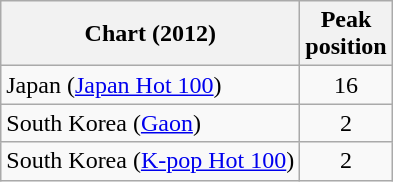<table class="wikitable">
<tr>
<th>Chart (2012)</th>
<th>Peak<br>position</th>
</tr>
<tr>
<td>Japan (<a href='#'>Japan Hot 100</a>)</td>
<td align="center">16</td>
</tr>
<tr>
<td>South Korea (<a href='#'>Gaon</a>)</td>
<td align="center">2</td>
</tr>
<tr>
<td>South Korea (<a href='#'>K-pop Hot 100</a>)</td>
<td align="center">2</td>
</tr>
</table>
